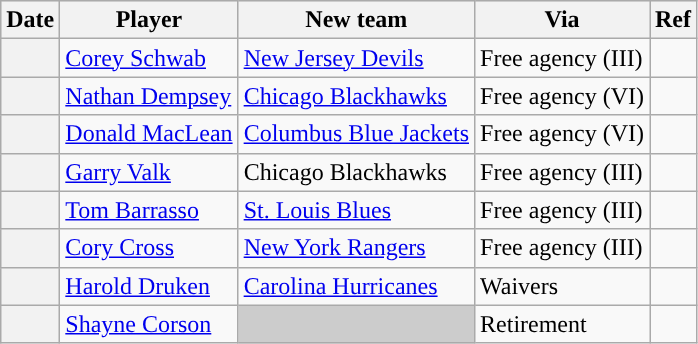<table class="wikitable plainrowheaders">
<tr style="background:#ddd; text-align:center;">
<th>Date</th>
<th>Player</th>
<th>New team</th>
<th>Via</th>
<th>Ref</th>
</tr>
<tr>
<th scope="row"></th>
<td><a href='#'>Corey Schwab</a></td>
<td><a href='#'>New Jersey Devils</a></td>
<td>Free agency (III)</td>
<td></td>
</tr>
<tr>
<th scope="row"></th>
<td><a href='#'>Nathan Dempsey</a></td>
<td><a href='#'>Chicago Blackhawks</a></td>
<td>Free agency (VI)</td>
<td></td>
</tr>
<tr>
<th scope="row"></th>
<td><a href='#'>Donald MacLean</a></td>
<td><a href='#'>Columbus Blue Jackets</a></td>
<td>Free agency (VI)</td>
<td></td>
</tr>
<tr>
<th scope="row"></th>
<td><a href='#'>Garry Valk</a></td>
<td>Chicago Blackhawks</td>
<td>Free agency (III)</td>
<td></td>
</tr>
<tr>
<th scope="row"></th>
<td><a href='#'>Tom Barrasso</a></td>
<td><a href='#'>St. Louis Blues</a></td>
<td>Free agency (III)</td>
<td></td>
</tr>
<tr>
<th scope="row"></th>
<td><a href='#'>Cory Cross</a></td>
<td><a href='#'>New York Rangers</a></td>
<td>Free agency (III)</td>
<td></td>
</tr>
<tr>
<th scope="row"></th>
<td><a href='#'>Harold Druken</a></td>
<td><a href='#'>Carolina Hurricanes</a></td>
<td>Waivers</td>
<td></td>
</tr>
<tr>
<th scope="row"></th>
<td><a href='#'>Shayne Corson</a></td>
<td style="background:#ccc"></td>
<td>Retirement</td>
<td></td>
</tr>
</table>
